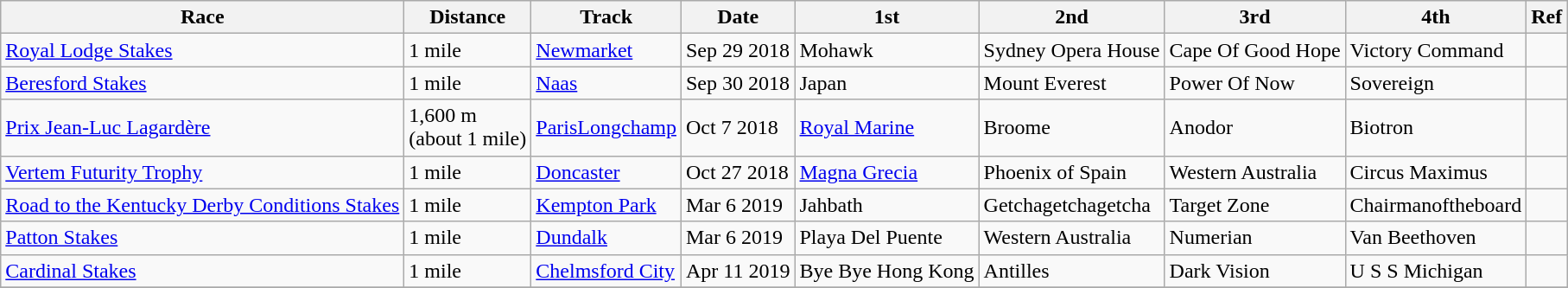<table class="wikitable">
<tr>
<th>Race</th>
<th>Distance</th>
<th>Track</th>
<th>Date</th>
<th>1st</th>
<th>2nd</th>
<th>3rd</th>
<th>4th</th>
<th>Ref</th>
</tr>
<tr>
<td><a href='#'>Royal Lodge Stakes</a></td>
<td>1 mile</td>
<td><a href='#'>Newmarket</a></td>
<td>Sep 29 2018</td>
<td>Mohawk</td>
<td>Sydney Opera House</td>
<td>Cape Of Good Hope</td>
<td>Victory Command</td>
<td></td>
</tr>
<tr>
<td><a href='#'>Beresford Stakes</a></td>
<td>1 mile</td>
<td><a href='#'>Naas</a></td>
<td>Sep 30 2018</td>
<td>Japan</td>
<td>Mount Everest</td>
<td>Power Of Now</td>
<td>Sovereign</td>
<td></td>
</tr>
<tr>
<td><a href='#'>Prix Jean-Luc Lagardère</a></td>
<td>1,600 m <br><span>(about 1 mile)</span></td>
<td><a href='#'>ParisLongchamp</a></td>
<td>Oct 7 2018</td>
<td><a href='#'>Royal Marine</a></td>
<td>Broome</td>
<td>Anodor</td>
<td>Biotron</td>
<td></td>
</tr>
<tr>
<td><a href='#'>Vertem Futurity Trophy</a></td>
<td>1 mile</td>
<td><a href='#'>Doncaster</a></td>
<td>Oct 27 2018</td>
<td><a href='#'>Magna Grecia</a></td>
<td>Phoenix of Spain</td>
<td>Western Australia</td>
<td>Circus Maximus</td>
<td></td>
</tr>
<tr>
<td><a href='#'>Road to the Kentucky Derby Conditions Stakes</a></td>
<td>1 mile</td>
<td><a href='#'>Kempton Park</a></td>
<td>Mar 6 2019</td>
<td>Jahbath</td>
<td>Getchagetchagetcha</td>
<td>Target Zone</td>
<td>Chairmanoftheboard</td>
<td></td>
</tr>
<tr>
<td><a href='#'>Patton Stakes</a></td>
<td>1 mile</td>
<td><a href='#'>Dundalk</a></td>
<td>Mar 6 2019</td>
<td>Playa Del Puente</td>
<td>Western Australia</td>
<td>Numerian</td>
<td>Van Beethoven</td>
<td></td>
</tr>
<tr>
<td><a href='#'>Cardinal Stakes</a></td>
<td>1 mile</td>
<td><a href='#'>Chelmsford City</a></td>
<td>Apr 11 2019</td>
<td>Bye Bye Hong Kong</td>
<td>Antilles</td>
<td>Dark Vision</td>
<td>U S S Michigan</td>
<td></td>
</tr>
<tr>
</tr>
</table>
